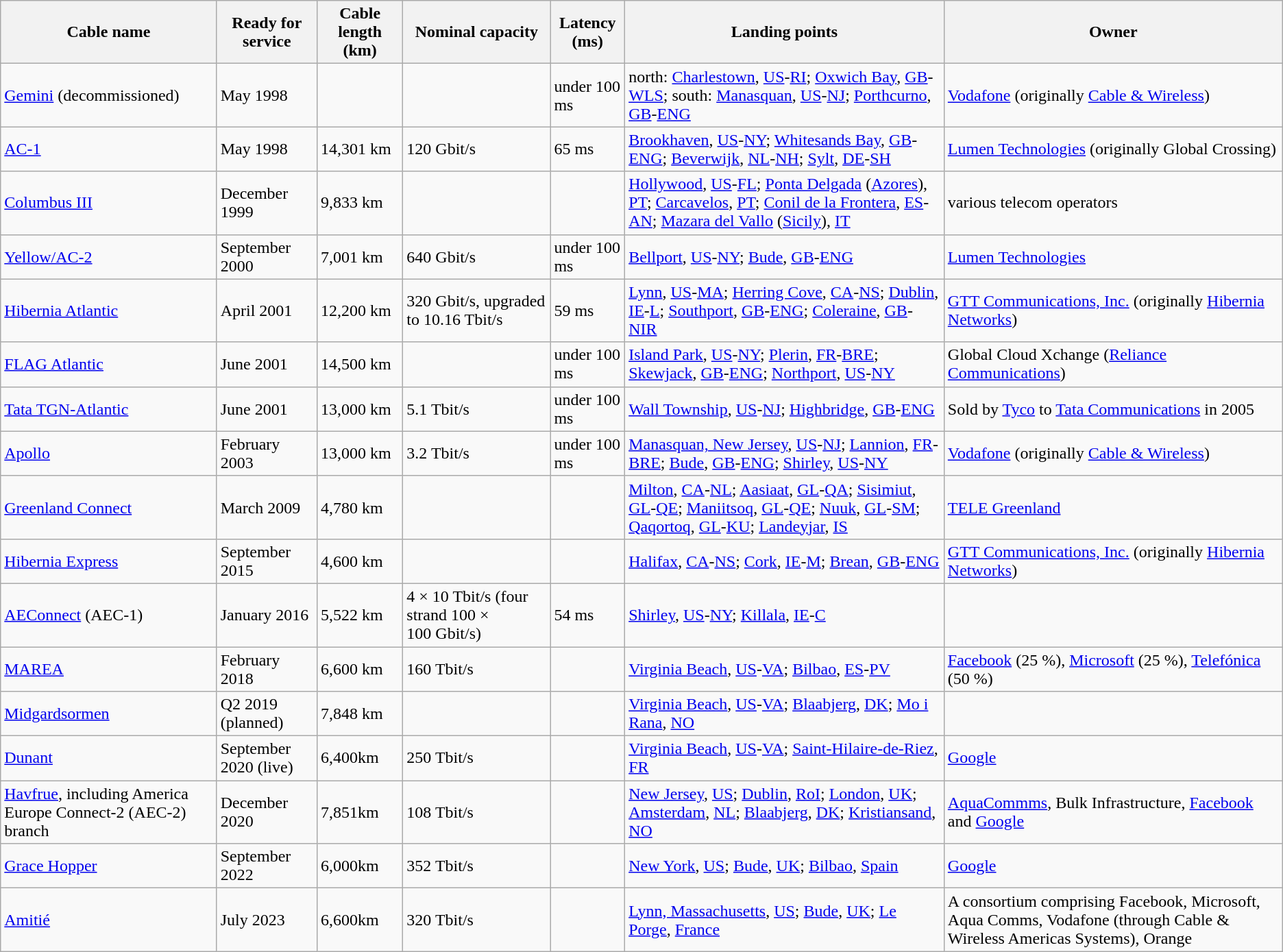<table class="wikitable sortable">
<tr>
<th>Cable name</th>
<th>Ready for service</th>
<th>Cable length (km)</th>
<th>Nominal capacity</th>
<th>Latency (ms)</th>
<th>Landing points</th>
<th>Owner</th>
</tr>
<tr>
<td><a href='#'>Gemini</a> (decommissioned)</td>
<td>May 1998</td>
<td></td>
<td></td>
<td>under 100 ms</td>
<td>north: <a href='#'>Charlestown</a>, <a href='#'>US</a>-<a href='#'>RI</a>; <a href='#'>Oxwich Bay</a>, <a href='#'>GB</a>-<a href='#'>WLS</a>; south: <a href='#'>Manasquan</a>, <a href='#'>US</a>-<a href='#'>NJ</a>; <a href='#'>Porthcurno</a>, <a href='#'>GB</a>-<a href='#'>ENG</a></td>
<td><a href='#'>Vodafone</a> (originally <a href='#'>Cable & Wireless</a>)</td>
</tr>
<tr>
<td><a href='#'>AC-1</a></td>
<td>May 1998</td>
<td>14,301 km</td>
<td>120 Gbit/s</td>
<td>65 ms</td>
<td><a href='#'>Brookhaven</a>, <a href='#'>US</a>-<a href='#'>NY</a>; <a href='#'>Whitesands Bay</a>, <a href='#'>GB</a>-<a href='#'>ENG</a>; <a href='#'>Beverwijk</a>, <a href='#'>NL</a>-<a href='#'>NH</a>; <a href='#'>Sylt</a>, <a href='#'>DE</a>-<a href='#'>SH</a></td>
<td><a href='#'>Lumen Technologies</a> (originally Global Crossing)</td>
</tr>
<tr>
<td><a href='#'>Columbus III</a></td>
<td>December 1999</td>
<td>9,833 km</td>
<td></td>
<td></td>
<td><a href='#'>Hollywood</a>, <a href='#'>US</a>-<a href='#'>FL</a>; <a href='#'>Ponta Delgada</a> (<a href='#'>Azores</a>), <a href='#'>PT</a>; <a href='#'>Carcavelos</a>, <a href='#'>PT</a>; <a href='#'>Conil de la Frontera</a>, <a href='#'>ES</a>-<a href='#'>AN</a>; <a href='#'>Mazara del Vallo</a> (<a href='#'>Sicily</a>), <a href='#'>IT</a></td>
<td>various telecom operators</td>
</tr>
<tr>
<td><a href='#'>Yellow/AC-2</a></td>
<td>September 2000</td>
<td>7,001 km</td>
<td>640 Gbit/s</td>
<td>under 100 ms</td>
<td><a href='#'>Bellport</a>, <a href='#'>US</a>-<a href='#'>NY</a>; <a href='#'>Bude</a>, <a href='#'>GB</a>-<a href='#'>ENG</a></td>
<td><a href='#'>Lumen Technologies</a></td>
</tr>
<tr>
<td><a href='#'>Hibernia Atlantic</a></td>
<td>April 2001</td>
<td>12,200 km</td>
<td>320 Gbit/s, upgraded to 10.16 Tbit/s</td>
<td>59 ms</td>
<td><a href='#'>Lynn</a>, <a href='#'>US</a>-<a href='#'>MA</a>; <a href='#'>Herring Cove</a>, <a href='#'>CA</a>-<a href='#'>NS</a>; <a href='#'>Dublin</a>, <a href='#'>IE</a>-<a href='#'>L</a>; <a href='#'>Southport</a>, <a href='#'>GB</a>-<a href='#'>ENG</a>; <a href='#'>Coleraine</a>, <a href='#'>GB</a>-<a href='#'>NIR</a></td>
<td><a href='#'>GTT Communications, Inc.</a> (originally <a href='#'>Hibernia Networks</a>)</td>
</tr>
<tr>
<td><a href='#'>FLAG Atlantic</a></td>
<td>June 2001</td>
<td>14,500 km</td>
<td></td>
<td>under 100 ms</td>
<td><a href='#'>Island Park</a>, <a href='#'>US</a>-<a href='#'>NY</a>; <a href='#'>Plerin</a>, <a href='#'>FR</a>-<a href='#'>BRE</a>; <a href='#'>Skewjack</a>, <a href='#'>GB</a>-<a href='#'>ENG</a>; <a href='#'>Northport</a>, <a href='#'>US</a>-<a href='#'>NY</a></td>
<td>Global Cloud Xchange (<a href='#'>Reliance Communications</a>)</td>
</tr>
<tr>
<td><a href='#'>Tata TGN-Atlantic</a></td>
<td>June 2001</td>
<td>13,000 km</td>
<td>5.1 Tbit/s</td>
<td>under 100 ms</td>
<td><a href='#'>Wall Township</a>, <a href='#'>US</a>-<a href='#'>NJ</a>; <a href='#'>Highbridge</a>, <a href='#'>GB</a>-<a href='#'>ENG</a></td>
<td>Sold by <a href='#'>Tyco</a> to <a href='#'>Tata Communications</a> in 2005</td>
</tr>
<tr>
<td><a href='#'>Apollo</a></td>
<td>February 2003</td>
<td>13,000 km</td>
<td>3.2 Tbit/s</td>
<td>under 100 ms</td>
<td><a href='#'>Manasquan, New Jersey</a>, <a href='#'>US</a>-<a href='#'>NJ</a>; <a href='#'>Lannion</a>, <a href='#'>FR</a>-<a href='#'>BRE</a>; <a href='#'>Bude</a>, <a href='#'>GB</a>-<a href='#'>ENG</a>; <a href='#'>Shirley</a>, <a href='#'>US</a>-<a href='#'>NY</a></td>
<td><a href='#'>Vodafone</a> (originally <a href='#'>Cable & Wireless</a>)</td>
</tr>
<tr>
<td><a href='#'>Greenland Connect</a></td>
<td>March 2009</td>
<td>4,780 km</td>
<td></td>
<td></td>
<td><a href='#'>Milton</a>, <a href='#'>CA</a>-<a href='#'>NL</a>; <a href='#'>Aasiaat</a>, <a href='#'>GL</a>-<a href='#'>QA</a>; <a href='#'>Sisimiut</a>, <a href='#'>GL</a>-<a href='#'>QE</a>; <a href='#'>Maniitsoq</a>, <a href='#'>GL</a>-<a href='#'>QE</a>; <a href='#'>Nuuk</a>, <a href='#'>GL</a>-<a href='#'>SM</a>; <a href='#'>Qaqortoq</a>, <a href='#'>GL</a>-<a href='#'>KU</a>; <a href='#'>Landeyjar</a>, <a href='#'>IS</a></td>
<td><a href='#'>TELE Greenland</a></td>
</tr>
<tr>
<td><a href='#'>Hibernia Express</a></td>
<td>September 2015</td>
<td>4,600 km</td>
<td></td>
<td></td>
<td><a href='#'>Halifax</a>, <a href='#'>CA</a>-<a href='#'>NS</a>; <a href='#'>Cork</a>, <a href='#'>IE</a>-<a href='#'>M</a>; <a href='#'>Brean</a>, <a href='#'>GB</a>-<a href='#'>ENG</a></td>
<td><a href='#'>GTT Communications, Inc.</a> (originally <a href='#'>Hibernia Networks</a>)</td>
</tr>
<tr>
<td><a href='#'>AEConnect</a> (AEC-1)</td>
<td>January 2016</td>
<td>5,522 km</td>
<td>4 × 10 Tbit/s (four strand 100 × 100 Gbit/s)</td>
<td>54 ms</td>
<td><a href='#'>Shirley</a>, <a href='#'>US</a>-<a href='#'>NY</a>; <a href='#'>Killala</a>, <a href='#'>IE</a>-<a href='#'>C</a></td>
<td></td>
</tr>
<tr>
<td><a href='#'>MAREA</a></td>
<td>February 2018</td>
<td>6,600 km</td>
<td>160 Tbit/s</td>
<td></td>
<td><a href='#'>Virginia Beach</a>, <a href='#'>US</a>-<a href='#'>VA</a>; <a href='#'>Bilbao</a>, <a href='#'>ES</a>-<a href='#'>PV</a></td>
<td><a href='#'>Facebook</a> (25 %), <a href='#'>Microsoft</a> (25 %), <a href='#'>Telefónica</a> (50 %)</td>
</tr>
<tr>
<td><a href='#'>Midgardsormen</a></td>
<td>Q2 2019 (planned)</td>
<td>7,848 km</td>
<td></td>
<td></td>
<td><a href='#'>Virginia Beach</a>, <a href='#'>US</a>-<a href='#'>VA</a>; <a href='#'>Blaabjerg</a>, <a href='#'>DK</a>; <a href='#'>Mo i Rana</a>, <a href='#'>NO</a></td>
<td></td>
</tr>
<tr>
<td><a href='#'>Dunant</a></td>
<td>September 2020 (live)</td>
<td>6,400km</td>
<td>250 Tbit/s</td>
<td></td>
<td><a href='#'>Virginia Beach</a>, <a href='#'>US</a>-<a href='#'>VA</a>; <a href='#'>Saint-Hilaire-de-Riez</a>, <a href='#'>FR</a></td>
<td><a href='#'>Google</a></td>
</tr>
<tr>
<td><a href='#'>Havfrue</a>, including America Europe Connect-2 (AEC-2) branch</td>
<td>December 2020</td>
<td>7,851km</td>
<td>108 Tbit/s</td>
<td></td>
<td><a href='#'>New Jersey</a>, <a href='#'>US</a>; <a href='#'>Dublin</a>, <a href='#'>RoI</a>; <a href='#'>London</a>, <a href='#'>UK</a>; <a href='#'>Amsterdam</a>, <a href='#'>NL</a>; <a href='#'>Blaabjerg</a>, <a href='#'>DK</a>; <a href='#'>Kristiansand</a>, <a href='#'>NO</a></td>
<td><a href='#'>AquaCommms</a>, Bulk Infrastructure, <a href='#'>Facebook</a> and <a href='#'>Google</a></td>
</tr>
<tr>
<td><a href='#'>Grace Hopper</a></td>
<td>September 2022</td>
<td>6,000km</td>
<td>352 Tbit/s</td>
<td></td>
<td><a href='#'>New York</a>, <a href='#'>US</a>; <a href='#'>Bude</a>, <a href='#'>UK</a>; <a href='#'>Bilbao</a>, <a href='#'>Spain</a></td>
<td><a href='#'>Google</a></td>
</tr>
<tr>
<td><a href='#'>Amitié</a></td>
<td>July 2023</td>
<td>6,600km</td>
<td>320 Tbit/s</td>
<td></td>
<td><a href='#'>Lynn, Massachusetts</a>, <a href='#'>US</a>; <a href='#'>Bude</a>, <a href='#'>UK</a>; <a href='#'>Le Porge</a>, <a href='#'>France</a></td>
<td>A consortium comprising Facebook, Microsoft, Aqua Comms, Vodafone (through Cable & Wireless Americas Systems), Orange</td>
</tr>
</table>
